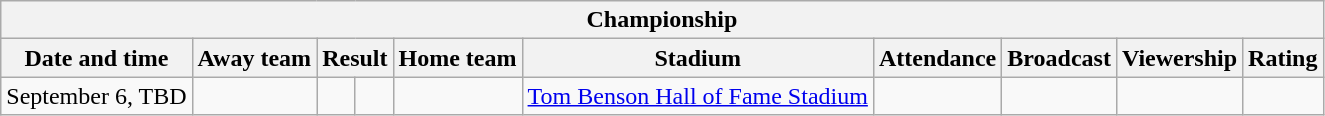<table class="wikitable">
<tr>
<th colspan="10">Championship</th>
</tr>
<tr>
<th>Date and time</th>
<th>Away team</th>
<th colspan="2">Result</th>
<th>Home team</th>
<th>Stadium</th>
<th>Attendance</th>
<th>Broadcast</th>
<th>Viewership<br></th>
<th>Rating</th>
</tr>
<tr>
<td>September 6, TBD</td>
<td></td>
<td></td>
<td></td>
<td></td>
<td><a href='#'>Tom Benson Hall of Fame Stadium</a></td>
<td></td>
<td></td>
<td></td>
<td></td>
</tr>
</table>
